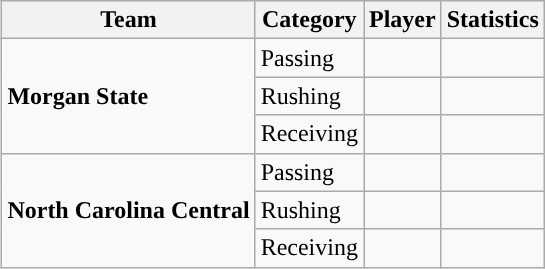<table class="wikitable" style="float: right;">
<tr>
<th>Team</th>
<th>Category</th>
<th>Player</th>
<th>Statistics</th>
</tr>
<tr>
<td rowspan=3><strong>Morgan State</strong></td>
<td>Passing</td>
<td></td>
<td></td>
</tr>
<tr>
<td>Rushing</td>
<td></td>
<td></td>
</tr>
<tr>
<td>Receiving</td>
<td></td>
<td></td>
</tr>
<tr>
<td rowspan=3><strong>North Carolina Central</strong></td>
<td>Passing</td>
<td></td>
<td></td>
</tr>
<tr>
<td>Rushing</td>
<td></td>
<td></td>
</tr>
<tr>
<td>Receiving</td>
<td></td>
<td></td>
</tr>
</table>
